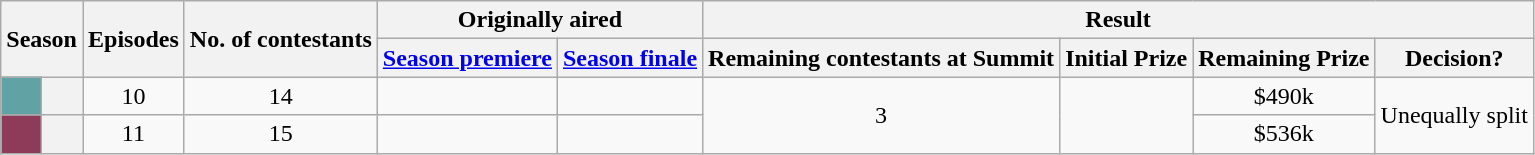<table class="wikitable plainrowheaders" style="text-align: center;">
<tr>
<th scope="col" colspan="2" rowspan="2">Season</th>
<th scope="col" rowspan="2">Episodes</th>
<th scope="col" rowspan="2">No. of contestants</th>
<th scope="col" colspan="2">Originally aired</th>
<th scope="col" colspan="4">Result</th>
</tr>
<tr>
<th scope="col"><a href='#'>Season premiere</a></th>
<th scope="col"><a href='#'>Season finale</a></th>
<th scope="col">Remaining contestants at Summit</th>
<th scope="col">Initial Prize</th>
<th scope="col">Remaining Prize</th>
<th scope="col">Decision?</th>
</tr>
<tr>
<td style="background:#61A2A4; height:10px;"></td>
<th scope="row"></th>
<td>10</td>
<td>14</td>
<td></td>
<td></td>
<td rowspan=2>3</td>
<td rowspan=2></td>
<td>$490k</td>
<td rowspan=2>Unequally split</td>
</tr>
<tr>
<td style="background:#8E3A59; height:10px;"></td>
<th scope="row"></th>
<td>11</td>
<td>15</td>
<td></td>
<td></td>
<td>$536k</td>
</tr>
</table>
